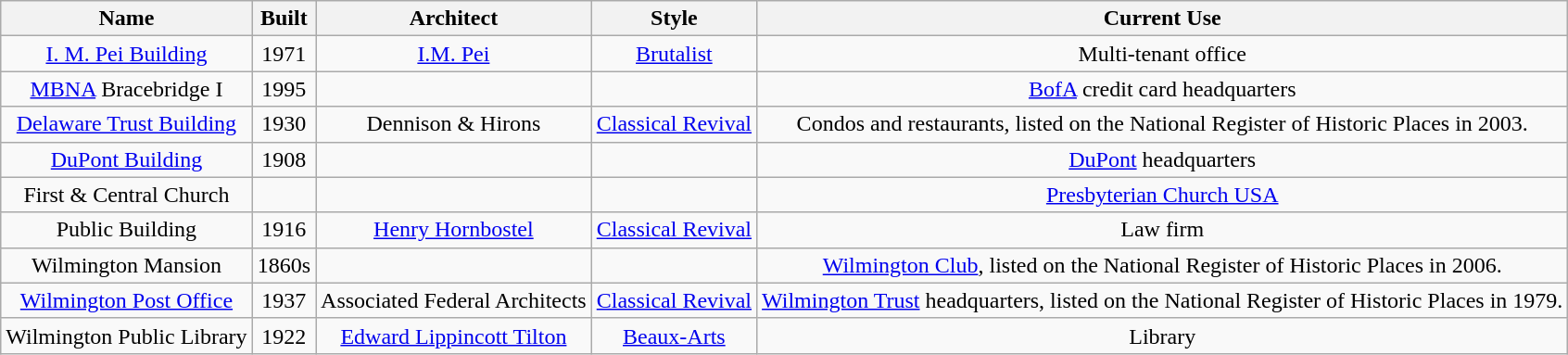<table class="wikitable sortable" style="text-align:center;">
<tr>
<th>Name</th>
<th>Built</th>
<th>Architect</th>
<th>Style</th>
<th>Current Use</th>
</tr>
<tr>
<td><a href='#'>I. M. Pei Building</a></td>
<td>1971</td>
<td><a href='#'>I.M. Pei</a></td>
<td><a href='#'>Brutalist</a></td>
<td>Multi-tenant office</td>
</tr>
<tr>
<td><a href='#'>MBNA</a> Bracebridge I</td>
<td>1995</td>
<td></td>
<td></td>
<td><a href='#'>BofA</a> credit card headquarters</td>
</tr>
<tr>
<td><a href='#'>Delaware Trust Building</a></td>
<td>1930</td>
<td>Dennison & Hirons</td>
<td><a href='#'>Classical Revival</a></td>
<td>Condos and restaurants, listed on the National Register of Historic Places in 2003.</td>
</tr>
<tr>
<td><a href='#'>DuPont Building</a></td>
<td>1908</td>
<td></td>
<td></td>
<td><a href='#'>DuPont</a> headquarters</td>
</tr>
<tr>
<td>First & Central Church</td>
<td></td>
<td></td>
<td></td>
<td><a href='#'>Presbyterian Church USA</a></td>
</tr>
<tr>
<td>Public Building</td>
<td>1916</td>
<td><a href='#'>Henry Hornbostel</a></td>
<td><a href='#'>Classical Revival</a></td>
<td>Law firm</td>
</tr>
<tr>
<td>Wilmington Mansion</td>
<td>1860s</td>
<td></td>
<td></td>
<td><a href='#'>Wilmington Club</a>, listed on the National Register of Historic Places in 2006.</td>
</tr>
<tr>
<td><a href='#'>Wilmington Post Office</a></td>
<td>1937</td>
<td>Associated Federal Architects</td>
<td><a href='#'>Classical Revival</a></td>
<td><a href='#'>Wilmington Trust</a> headquarters, listed on the National Register of Historic Places in 1979.</td>
</tr>
<tr>
<td>Wilmington Public Library</td>
<td>1922</td>
<td><a href='#'>Edward Lippincott Tilton</a></td>
<td><a href='#'>Beaux-Arts</a></td>
<td>Library</td>
</tr>
</table>
